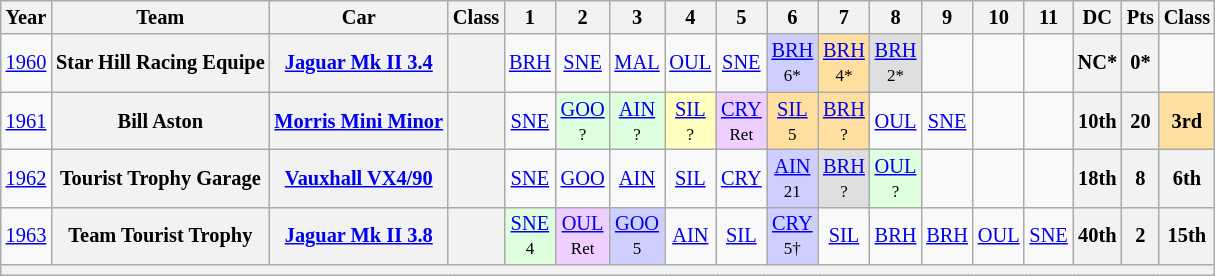<table class="wikitable" style="text-align:center; font-size:85%">
<tr>
<th>Year</th>
<th>Team</th>
<th>Car</th>
<th>Class</th>
<th>1</th>
<th>2</th>
<th>3</th>
<th>4</th>
<th>5</th>
<th>6</th>
<th>7</th>
<th>8</th>
<th>9</th>
<th>10</th>
<th>11</th>
<th>DC</th>
<th>Pts</th>
<th>Class</th>
</tr>
<tr>
<td><a href='#'>1960</a></td>
<th>Star Hill Racing Equipe</th>
<th><a href='#'>Jaguar Mk II 3.4</a></th>
<th></th>
<td><a href='#'>BRH</a></td>
<td><a href='#'>SNE</a></td>
<td><a href='#'>MAL</a></td>
<td><a href='#'>OUL</a></td>
<td><a href='#'>SNE</a></td>
<td style="background:#CFCFFF;"><a href='#'>BRH</a><br><small>6*</small></td>
<td style="background:#FFDF9F;"><a href='#'>BRH</a><br><small>4*</small></td>
<td style="background:#DFDFDF;"><a href='#'>BRH</a><br><small>2*</small></td>
<td></td>
<td></td>
<td></td>
<th>NC*</th>
<th>0*</th>
<td></td>
</tr>
<tr>
<td><a href='#'>1961</a></td>
<th>Bill Aston</th>
<th><a href='#'>Morris Mini Minor</a></th>
<th><span></span></th>
<td><a href='#'>SNE</a></td>
<td style="background:#DFFFDF;"><a href='#'>GOO</a><br><small>?</small></td>
<td style="background:#DFFFDF;"><a href='#'>AIN</a><br><small>?</small></td>
<td style="background:#FFFFBF;"><a href='#'>SIL</a><br><small>?</small></td>
<td style="background:#EFCFFF;"><a href='#'>CRY</a><br><small>Ret</small></td>
<td style="background:#FFDF9F;"><a href='#'>SIL</a><br><small>5</small></td>
<td style="background:#FFDF9F;"><a href='#'>BRH</a><br><small>?</small></td>
<td><a href='#'>OUL</a></td>
<td><a href='#'>SNE</a></td>
<td></td>
<td></td>
<th>10th</th>
<th>20</th>
<td style="background:#FFDF9F"><strong>3rd</strong></td>
</tr>
<tr>
<td><a href='#'>1962</a></td>
<th>Tourist Trophy Garage</th>
<th><a href='#'>Vauxhall VX4/90</a></th>
<th><span></span></th>
<td><a href='#'>SNE</a></td>
<td><a href='#'>GOO</a></td>
<td><a href='#'>AIN</a></td>
<td><a href='#'>SIL</a></td>
<td><a href='#'>CRY</a></td>
<td style="background:#CFCFFF;"><a href='#'>AIN</a><br><small>21</small></td>
<td style="background:#DFDFDF;"><a href='#'>BRH</a><br><small>?</small></td>
<td style="background:#DFFFDF;"><a href='#'>OUL</a><br><small>?</small></td>
<td></td>
<td></td>
<td></td>
<th>18th</th>
<th>8</th>
<th>6th</th>
</tr>
<tr>
<td><a href='#'>1963</a></td>
<th>Team Tourist Trophy</th>
<th><a href='#'>Jaguar Mk II 3.8</a></th>
<th><span></span></th>
<td style="background:#DFFFDF;"><a href='#'>SNE</a><br><small>4</small></td>
<td style="background:#EFCFFF;"><a href='#'>OUL</a><br><small>Ret</small></td>
<td style="background:#CFCFFF;"><a href='#'>GOO</a><br><small>5</small></td>
<td><a href='#'>AIN</a></td>
<td><a href='#'>SIL</a></td>
<td style="background:#CFCFFF;"><a href='#'>CRY</a><br><small>5†</small></td>
<td><a href='#'>SIL</a></td>
<td><a href='#'>BRH</a></td>
<td><a href='#'>BRH</a></td>
<td><a href='#'>OUL</a></td>
<td><a href='#'>SNE</a></td>
<th>40th</th>
<th>2</th>
<th>15th</th>
</tr>
<tr>
<th colspan="18"></th>
</tr>
</table>
